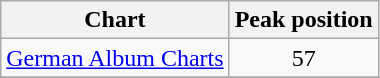<table class="wikitable">
<tr>
<th>Chart</th>
<th>Peak position</th>
</tr>
<tr>
<td><a href='#'>German Album Charts</a></td>
<td align="center">57</td>
</tr>
<tr>
</tr>
</table>
